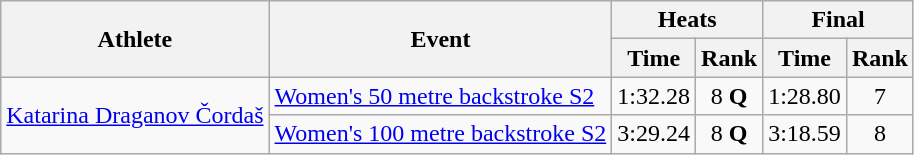<table class=wikitable>
<tr>
<th rowspan="2">Athlete</th>
<th rowspan="2">Event</th>
<th colspan="2">Heats</th>
<th colspan="2">Final</th>
</tr>
<tr>
<th>Time</th>
<th>Rank</th>
<th>Time</th>
<th>Rank</th>
</tr>
<tr align=center>
<td align=left rowspan=2><a href='#'>Katarina Draganov Čordaš</a></td>
<td align=left><a href='#'>Women's 50 metre backstroke S2</a></td>
<td>1:32.28</td>
<td>8 <strong>Q</strong></td>
<td>1:28.80</td>
<td>7</td>
</tr>
<tr align=center>
<td align=left><a href='#'>Women's 100 metre backstroke S2</a></td>
<td>3:29.24</td>
<td>8 <strong>Q</strong></td>
<td>3:18.59</td>
<td>8</td>
</tr>
</table>
